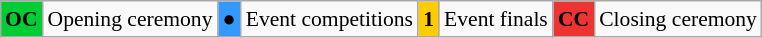<table class="wikitable" style="margin:0.5em auto; font-size:90%; position:relative;">
<tr>
<td bgcolor="#00cc33" align=center><strong>OC</strong></td>
<td>Opening ceremony</td>
<td bgcolor="#3399ff" align=center>●</td>
<td>Event competitions</td>
<td bgcolor="#ffcc00" align=center><strong>1</strong></td>
<td>Event finals</td>
<td bgcolor="#ee3333" align=center><strong>CC</strong></td>
<td>Closing ceremony</td>
</tr>
</table>
